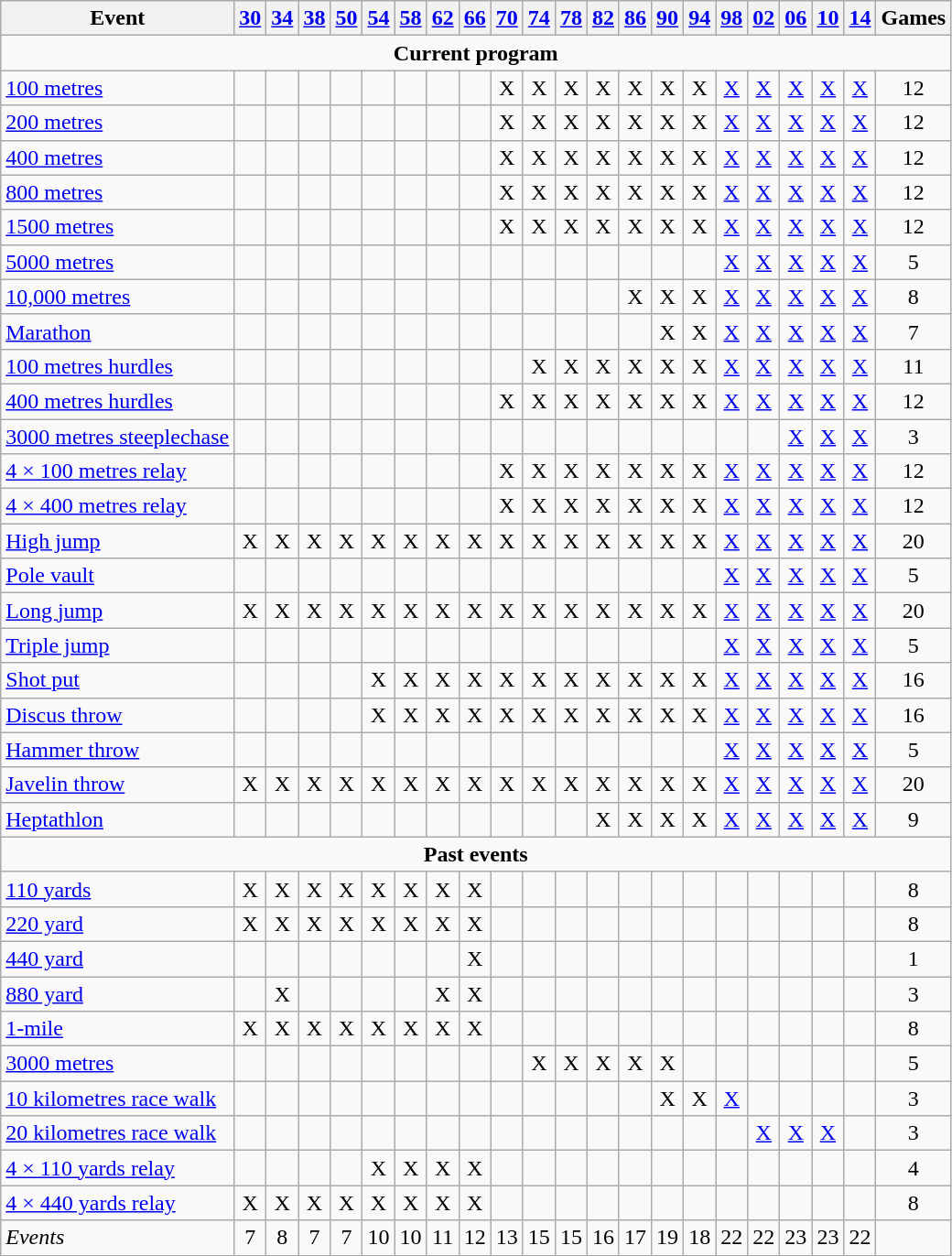<table class="wikitable">
<tr>
<th>Event</th>
<th><a href='#'>30</a></th>
<th><a href='#'>34</a></th>
<th><a href='#'>38</a></th>
<th><a href='#'>50</a></th>
<th><a href='#'>54</a></th>
<th><a href='#'>58</a></th>
<th><a href='#'>62</a></th>
<th><a href='#'>66</a></th>
<th><a href='#'>70</a></th>
<th><a href='#'>74</a></th>
<th><a href='#'>78</a></th>
<th><a href='#'>82</a></th>
<th><a href='#'>86</a></th>
<th><a href='#'>90</a></th>
<th><a href='#'>94</a></th>
<th><a href='#'>98</a></th>
<th><a href='#'>02</a></th>
<th><a href='#'>06</a></th>
<th><a href='#'>10</a></th>
<th><a href='#'>14</a></th>
<th>Games</th>
</tr>
<tr align=center>
<td colspan=22 align=center><strong>Current program</strong></td>
</tr>
<tr align=center>
<td align=left><a href='#'>100 metres</a></td>
<td></td>
<td></td>
<td></td>
<td></td>
<td></td>
<td></td>
<td></td>
<td></td>
<td>X</td>
<td>X</td>
<td>X</td>
<td>X</td>
<td>X</td>
<td>X</td>
<td>X</td>
<td><a href='#'>X</a></td>
<td><a href='#'>X</a></td>
<td><a href='#'>X</a></td>
<td><a href='#'>X</a></td>
<td><a href='#'>X</a></td>
<td>12</td>
</tr>
<tr align=center>
<td align=left><a href='#'>200 metres</a></td>
<td></td>
<td></td>
<td></td>
<td></td>
<td></td>
<td></td>
<td></td>
<td></td>
<td>X</td>
<td>X</td>
<td>X</td>
<td>X</td>
<td>X</td>
<td>X</td>
<td>X</td>
<td><a href='#'>X</a></td>
<td><a href='#'>X</a></td>
<td><a href='#'>X</a></td>
<td><a href='#'>X</a></td>
<td><a href='#'>X</a></td>
<td>12</td>
</tr>
<tr align=center>
<td align=left><a href='#'>400 metres</a></td>
<td></td>
<td></td>
<td></td>
<td></td>
<td></td>
<td></td>
<td></td>
<td></td>
<td>X</td>
<td>X</td>
<td>X</td>
<td>X</td>
<td>X</td>
<td>X</td>
<td>X</td>
<td><a href='#'>X</a></td>
<td><a href='#'>X</a></td>
<td><a href='#'>X</a></td>
<td><a href='#'>X</a></td>
<td><a href='#'>X</a></td>
<td>12</td>
</tr>
<tr align=center>
<td align=left><a href='#'>800 metres</a></td>
<td></td>
<td></td>
<td></td>
<td></td>
<td></td>
<td></td>
<td></td>
<td></td>
<td>X</td>
<td>X</td>
<td>X</td>
<td>X</td>
<td>X</td>
<td>X</td>
<td>X</td>
<td><a href='#'>X</a></td>
<td><a href='#'>X</a></td>
<td><a href='#'>X</a></td>
<td><a href='#'>X</a></td>
<td><a href='#'>X</a></td>
<td>12</td>
</tr>
<tr align=center>
<td align=left><a href='#'>1500 metres</a></td>
<td></td>
<td></td>
<td></td>
<td></td>
<td></td>
<td></td>
<td></td>
<td></td>
<td>X</td>
<td>X</td>
<td>X</td>
<td>X</td>
<td>X</td>
<td>X</td>
<td>X</td>
<td><a href='#'>X</a></td>
<td><a href='#'>X</a></td>
<td><a href='#'>X</a></td>
<td><a href='#'>X</a></td>
<td><a href='#'>X</a></td>
<td>12</td>
</tr>
<tr align=center>
<td align=left><a href='#'>5000 metres</a></td>
<td></td>
<td></td>
<td></td>
<td></td>
<td></td>
<td></td>
<td></td>
<td></td>
<td></td>
<td></td>
<td></td>
<td></td>
<td></td>
<td></td>
<td></td>
<td><a href='#'>X</a></td>
<td><a href='#'>X</a></td>
<td><a href='#'>X</a></td>
<td><a href='#'>X</a></td>
<td><a href='#'>X</a></td>
<td>5</td>
</tr>
<tr align=center>
<td align=left><a href='#'>10,000 metres</a></td>
<td></td>
<td></td>
<td></td>
<td></td>
<td></td>
<td></td>
<td></td>
<td></td>
<td></td>
<td></td>
<td></td>
<td></td>
<td>X</td>
<td>X</td>
<td>X</td>
<td><a href='#'>X</a></td>
<td><a href='#'>X</a></td>
<td><a href='#'>X</a></td>
<td><a href='#'>X</a></td>
<td><a href='#'>X</a></td>
<td>8</td>
</tr>
<tr align=center>
<td align=left><a href='#'>Marathon</a></td>
<td></td>
<td></td>
<td></td>
<td></td>
<td></td>
<td></td>
<td></td>
<td></td>
<td></td>
<td></td>
<td></td>
<td></td>
<td></td>
<td>X</td>
<td>X</td>
<td><a href='#'>X</a></td>
<td><a href='#'>X</a></td>
<td><a href='#'>X</a></td>
<td><a href='#'>X</a></td>
<td><a href='#'>X</a></td>
<td>7</td>
</tr>
<tr align=center>
<td align=left><a href='#'>100 metres hurdles</a></td>
<td></td>
<td></td>
<td></td>
<td></td>
<td></td>
<td></td>
<td></td>
<td></td>
<td></td>
<td>X</td>
<td>X</td>
<td>X</td>
<td>X</td>
<td>X</td>
<td>X</td>
<td><a href='#'>X</a></td>
<td><a href='#'>X</a></td>
<td><a href='#'>X</a></td>
<td><a href='#'>X</a></td>
<td><a href='#'>X</a></td>
<td>11</td>
</tr>
<tr align=center>
<td align=left><a href='#'>400 metres hurdles</a></td>
<td></td>
<td></td>
<td></td>
<td></td>
<td></td>
<td></td>
<td></td>
<td></td>
<td>X</td>
<td>X</td>
<td>X</td>
<td>X</td>
<td>X</td>
<td>X</td>
<td>X</td>
<td><a href='#'>X</a></td>
<td><a href='#'>X</a></td>
<td><a href='#'>X</a></td>
<td><a href='#'>X</a></td>
<td><a href='#'>X</a></td>
<td>12</td>
</tr>
<tr align=center>
<td align=left><a href='#'>3000 metres steeplechase</a></td>
<td></td>
<td></td>
<td></td>
<td></td>
<td></td>
<td></td>
<td></td>
<td></td>
<td></td>
<td></td>
<td></td>
<td></td>
<td></td>
<td></td>
<td></td>
<td></td>
<td></td>
<td><a href='#'>X</a></td>
<td><a href='#'>X</a></td>
<td><a href='#'>X</a></td>
<td>3</td>
</tr>
<tr align=center>
<td align=left><a href='#'>4 × 100 metres relay</a></td>
<td></td>
<td></td>
<td></td>
<td></td>
<td></td>
<td></td>
<td></td>
<td></td>
<td>X</td>
<td>X</td>
<td>X</td>
<td>X</td>
<td>X</td>
<td>X</td>
<td>X</td>
<td><a href='#'>X</a></td>
<td><a href='#'>X</a></td>
<td><a href='#'>X</a></td>
<td><a href='#'>X</a></td>
<td><a href='#'>X</a></td>
<td>12</td>
</tr>
<tr align=center>
<td align=left><a href='#'>4 × 400 metres relay</a></td>
<td></td>
<td></td>
<td></td>
<td></td>
<td></td>
<td></td>
<td></td>
<td></td>
<td>X</td>
<td>X</td>
<td>X</td>
<td>X</td>
<td>X</td>
<td>X</td>
<td>X</td>
<td><a href='#'>X</a></td>
<td><a href='#'>X</a></td>
<td><a href='#'>X</a></td>
<td><a href='#'>X</a></td>
<td><a href='#'>X</a></td>
<td>12</td>
</tr>
<tr align=center>
<td align=left><a href='#'>High jump</a></td>
<td>X</td>
<td>X</td>
<td>X</td>
<td>X</td>
<td>X</td>
<td>X</td>
<td>X</td>
<td>X</td>
<td>X</td>
<td>X</td>
<td>X</td>
<td>X</td>
<td>X</td>
<td>X</td>
<td>X</td>
<td><a href='#'>X</a></td>
<td><a href='#'>X</a></td>
<td><a href='#'>X</a></td>
<td><a href='#'>X</a></td>
<td><a href='#'>X</a></td>
<td>20</td>
</tr>
<tr align=center>
<td align=left><a href='#'>Pole vault</a></td>
<td></td>
<td></td>
<td></td>
<td></td>
<td></td>
<td></td>
<td></td>
<td></td>
<td></td>
<td></td>
<td></td>
<td></td>
<td></td>
<td></td>
<td></td>
<td><a href='#'>X</a></td>
<td><a href='#'>X</a></td>
<td><a href='#'>X</a></td>
<td><a href='#'>X</a></td>
<td><a href='#'>X</a></td>
<td>5</td>
</tr>
<tr align=center>
<td align=left><a href='#'>Long jump</a></td>
<td>X</td>
<td>X</td>
<td>X</td>
<td>X</td>
<td>X</td>
<td>X</td>
<td>X</td>
<td>X</td>
<td>X</td>
<td>X</td>
<td>X</td>
<td>X</td>
<td>X</td>
<td>X</td>
<td>X</td>
<td><a href='#'>X</a></td>
<td><a href='#'>X</a></td>
<td><a href='#'>X</a></td>
<td><a href='#'>X</a></td>
<td><a href='#'>X</a></td>
<td>20</td>
</tr>
<tr align=center>
<td align=left><a href='#'>Triple jump</a></td>
<td></td>
<td></td>
<td></td>
<td></td>
<td></td>
<td></td>
<td></td>
<td></td>
<td></td>
<td></td>
<td></td>
<td></td>
<td></td>
<td></td>
<td></td>
<td><a href='#'>X</a></td>
<td><a href='#'>X</a></td>
<td><a href='#'>X</a></td>
<td><a href='#'>X</a></td>
<td><a href='#'>X</a></td>
<td>5</td>
</tr>
<tr align=center>
<td align=left><a href='#'>Shot put</a></td>
<td></td>
<td></td>
<td></td>
<td></td>
<td>X</td>
<td>X</td>
<td>X</td>
<td>X</td>
<td>X</td>
<td>X</td>
<td>X</td>
<td>X</td>
<td>X</td>
<td>X</td>
<td>X</td>
<td><a href='#'>X</a></td>
<td><a href='#'>X</a></td>
<td><a href='#'>X</a></td>
<td><a href='#'>X</a></td>
<td><a href='#'>X</a></td>
<td>16</td>
</tr>
<tr align=center>
<td align=left><a href='#'>Discus throw</a></td>
<td></td>
<td></td>
<td></td>
<td></td>
<td>X</td>
<td>X</td>
<td>X</td>
<td>X</td>
<td>X</td>
<td>X</td>
<td>X</td>
<td>X</td>
<td>X</td>
<td>X</td>
<td>X</td>
<td><a href='#'>X</a></td>
<td><a href='#'>X</a></td>
<td><a href='#'>X</a></td>
<td><a href='#'>X</a></td>
<td><a href='#'>X</a></td>
<td>16</td>
</tr>
<tr align=center>
<td align=left><a href='#'>Hammer throw</a></td>
<td></td>
<td></td>
<td></td>
<td></td>
<td></td>
<td></td>
<td></td>
<td></td>
<td></td>
<td></td>
<td></td>
<td></td>
<td></td>
<td></td>
<td></td>
<td><a href='#'>X</a></td>
<td><a href='#'>X</a></td>
<td><a href='#'>X</a></td>
<td><a href='#'>X</a></td>
<td><a href='#'>X</a></td>
<td>5</td>
</tr>
<tr align=center>
<td align=left><a href='#'>Javelin throw</a></td>
<td>X</td>
<td>X</td>
<td>X</td>
<td>X</td>
<td>X</td>
<td>X</td>
<td>X</td>
<td>X</td>
<td>X</td>
<td>X</td>
<td>X</td>
<td>X</td>
<td>X</td>
<td>X</td>
<td>X</td>
<td><a href='#'>X</a></td>
<td><a href='#'>X</a></td>
<td><a href='#'>X</a></td>
<td><a href='#'>X</a></td>
<td><a href='#'>X</a></td>
<td>20</td>
</tr>
<tr align=center>
<td align=left><a href='#'>Heptathlon</a></td>
<td></td>
<td></td>
<td></td>
<td></td>
<td></td>
<td></td>
<td></td>
<td></td>
<td></td>
<td></td>
<td></td>
<td>X</td>
<td>X</td>
<td>X</td>
<td>X</td>
<td><a href='#'>X</a></td>
<td><a href='#'>X</a></td>
<td><a href='#'>X</a></td>
<td><a href='#'>X</a></td>
<td><a href='#'>X</a></td>
<td>9</td>
</tr>
<tr align=center>
<td colspan=22 align=center><strong>Past events</strong></td>
</tr>
<tr align=center>
<td align=left><a href='#'>110 yards</a></td>
<td>X</td>
<td>X</td>
<td>X</td>
<td>X</td>
<td>X</td>
<td>X</td>
<td>X</td>
<td>X</td>
<td></td>
<td></td>
<td></td>
<td></td>
<td></td>
<td></td>
<td></td>
<td></td>
<td></td>
<td></td>
<td></td>
<td></td>
<td>8</td>
</tr>
<tr align=center>
<td align=left><a href='#'>220 yard</a></td>
<td>X</td>
<td>X</td>
<td>X</td>
<td>X</td>
<td>X</td>
<td>X</td>
<td>X</td>
<td>X</td>
<td></td>
<td></td>
<td></td>
<td></td>
<td></td>
<td></td>
<td></td>
<td></td>
<td></td>
<td></td>
<td></td>
<td></td>
<td>8</td>
</tr>
<tr align=center>
<td align=left><a href='#'>440 yard</a></td>
<td></td>
<td></td>
<td></td>
<td></td>
<td></td>
<td></td>
<td></td>
<td>X</td>
<td></td>
<td></td>
<td></td>
<td></td>
<td></td>
<td></td>
<td></td>
<td></td>
<td></td>
<td></td>
<td></td>
<td></td>
<td>1</td>
</tr>
<tr align=center>
<td align=left><a href='#'>880 yard</a></td>
<td></td>
<td>X</td>
<td></td>
<td></td>
<td></td>
<td></td>
<td>X</td>
<td>X</td>
<td></td>
<td></td>
<td></td>
<td></td>
<td></td>
<td></td>
<td></td>
<td></td>
<td></td>
<td></td>
<td></td>
<td></td>
<td>3</td>
</tr>
<tr align=center>
<td align=left><a href='#'>1-mile</a></td>
<td>X</td>
<td>X</td>
<td>X</td>
<td>X</td>
<td>X</td>
<td>X</td>
<td>X</td>
<td>X</td>
<td></td>
<td></td>
<td></td>
<td></td>
<td></td>
<td></td>
<td></td>
<td></td>
<td></td>
<td></td>
<td></td>
<td></td>
<td>8</td>
</tr>
<tr align=center>
<td align=left><a href='#'>3000 metres</a></td>
<td></td>
<td></td>
<td></td>
<td></td>
<td></td>
<td></td>
<td></td>
<td></td>
<td></td>
<td>X</td>
<td>X</td>
<td>X</td>
<td>X</td>
<td>X</td>
<td></td>
<td></td>
<td></td>
<td></td>
<td></td>
<td></td>
<td>5</td>
</tr>
<tr align=center>
<td align=left><a href='#'>10 kilometres race walk</a></td>
<td></td>
<td></td>
<td></td>
<td></td>
<td></td>
<td></td>
<td></td>
<td></td>
<td></td>
<td></td>
<td></td>
<td></td>
<td></td>
<td>X</td>
<td>X</td>
<td><a href='#'>X</a></td>
<td></td>
<td></td>
<td></td>
<td></td>
<td>3</td>
</tr>
<tr align=center>
<td align=left><a href='#'>20 kilometres race walk</a></td>
<td></td>
<td></td>
<td></td>
<td></td>
<td></td>
<td></td>
<td></td>
<td></td>
<td></td>
<td></td>
<td></td>
<td></td>
<td></td>
<td></td>
<td></td>
<td></td>
<td><a href='#'>X</a></td>
<td><a href='#'>X</a></td>
<td><a href='#'>X</a></td>
<td></td>
<td>3</td>
</tr>
<tr align=center>
<td align=left><a href='#'>4 × 110 yards relay</a></td>
<td></td>
<td></td>
<td></td>
<td></td>
<td>X</td>
<td>X</td>
<td>X</td>
<td>X</td>
<td></td>
<td></td>
<td></td>
<td></td>
<td></td>
<td></td>
<td></td>
<td></td>
<td></td>
<td></td>
<td></td>
<td></td>
<td>4</td>
</tr>
<tr align=center>
<td align=left><a href='#'>4 × 440 yards relay</a></td>
<td>X</td>
<td>X</td>
<td>X</td>
<td>X</td>
<td>X</td>
<td>X</td>
<td>X</td>
<td>X</td>
<td></td>
<td></td>
<td></td>
<td></td>
<td></td>
<td></td>
<td></td>
<td></td>
<td></td>
<td></td>
<td></td>
<td></td>
<td>8</td>
</tr>
<tr align=center>
<td align=left><em>Events</em></td>
<td>7</td>
<td>8</td>
<td>7</td>
<td>7</td>
<td>10</td>
<td>10</td>
<td>11</td>
<td>12</td>
<td>13</td>
<td>15</td>
<td>15</td>
<td>16</td>
<td>17</td>
<td>19</td>
<td>18</td>
<td>22</td>
<td>22</td>
<td>23</td>
<td>23</td>
<td>22</td>
<td></td>
</tr>
</table>
